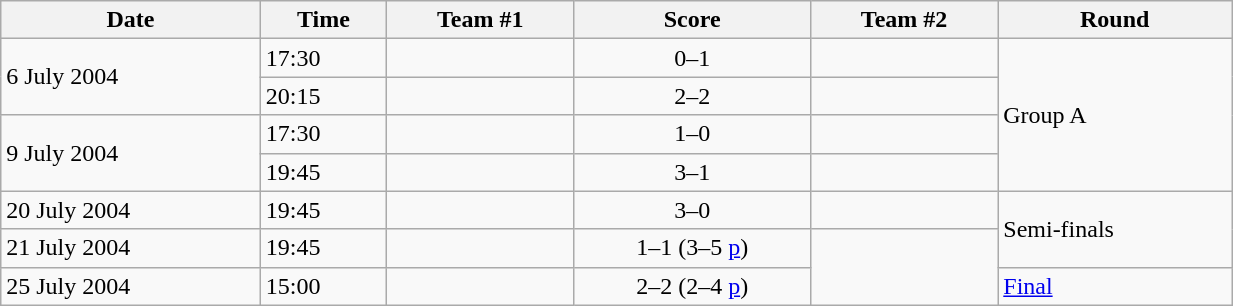<table class="wikitable" width=65%>
<tr>
<th>Date</th>
<th>Time</th>
<th>Team #1</th>
<th>Score</th>
<th>Team #2</th>
<th>Round</th>
</tr>
<tr>
<td rowspan="2">6 July 2004</td>
<td>17:30</td>
<td align=right></td>
<td align=center>0–1</td>
<td></td>
<td rowspan="4">Group A</td>
</tr>
<tr>
<td>20:15</td>
<td align=right></td>
<td align=center>2–2</td>
<td></td>
</tr>
<tr>
<td rowspan="2">9 July 2004</td>
<td>17:30</td>
<td align=right></td>
<td align=center>1–0</td>
<td></td>
</tr>
<tr>
<td>19:45</td>
<td align=right></td>
<td align=center>3–1</td>
<td></td>
</tr>
<tr>
<td>20 July 2004</td>
<td>19:45</td>
<td align=right></td>
<td align=center>3–0</td>
<td></td>
<td rowspan="2">Semi-finals</td>
</tr>
<tr>
<td>21 July 2004</td>
<td>19:45</td>
<td align=right></td>
<td align=center>1–1 (3–5 <a href='#'>p</a>)</td>
<td rowspan="2"></td>
</tr>
<tr>
<td>25 July 2004</td>
<td>15:00</td>
<td align=right></td>
<td align=center>2–2 (2–4 <a href='#'>p</a>)</td>
<td><a href='#'>Final</a></td>
</tr>
</table>
